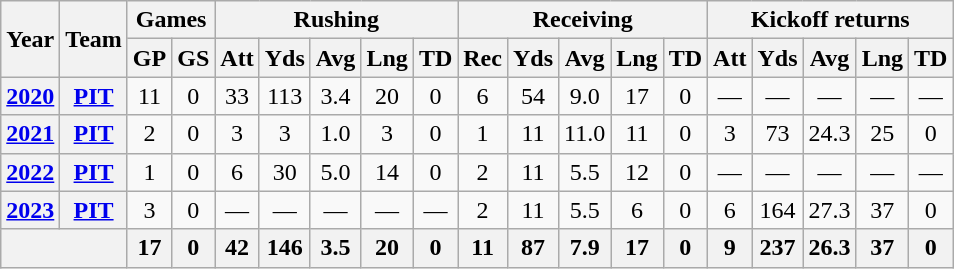<table class="wikitable" style="text-align:center;">
<tr>
<th rowspan="2">Year</th>
<th rowspan="2">Team</th>
<th colspan="2">Games</th>
<th colspan="5">Rushing</th>
<th colspan="5">Receiving</th>
<th colspan="5">Kickoff returns</th>
</tr>
<tr>
<th>GP</th>
<th>GS</th>
<th>Att</th>
<th>Yds</th>
<th>Avg</th>
<th>Lng</th>
<th>TD</th>
<th>Rec</th>
<th>Yds</th>
<th>Avg</th>
<th>Lng</th>
<th>TD</th>
<th>Att</th>
<th>Yds</th>
<th>Avg</th>
<th>Lng</th>
<th>TD</th>
</tr>
<tr>
<th><a href='#'>2020</a></th>
<th><a href='#'>PIT</a></th>
<td>11</td>
<td>0</td>
<td>33</td>
<td>113</td>
<td>3.4</td>
<td>20</td>
<td>0</td>
<td>6</td>
<td>54</td>
<td>9.0</td>
<td>17</td>
<td>0</td>
<td>—</td>
<td>—</td>
<td>—</td>
<td>—</td>
<td>—</td>
</tr>
<tr>
<th><a href='#'>2021</a></th>
<th><a href='#'>PIT</a></th>
<td>2</td>
<td>0</td>
<td>3</td>
<td>3</td>
<td>1.0</td>
<td>3</td>
<td>0</td>
<td>1</td>
<td>11</td>
<td>11.0</td>
<td>11</td>
<td>0</td>
<td>3</td>
<td>73</td>
<td>24.3</td>
<td>25</td>
<td>0</td>
</tr>
<tr>
<th><a href='#'>2022</a></th>
<th><a href='#'>PIT</a></th>
<td>1</td>
<td>0</td>
<td>6</td>
<td>30</td>
<td>5.0</td>
<td>14</td>
<td>0</td>
<td>2</td>
<td>11</td>
<td>5.5</td>
<td>12</td>
<td>0</td>
<td>—</td>
<td>—</td>
<td>—</td>
<td>—</td>
<td>—</td>
</tr>
<tr>
<th><a href='#'>2023</a></th>
<th><a href='#'>PIT</a></th>
<td>3</td>
<td>0</td>
<td>—</td>
<td>—</td>
<td>—</td>
<td>—</td>
<td>—</td>
<td>2</td>
<td>11</td>
<td>5.5</td>
<td>6</td>
<td>0</td>
<td>6</td>
<td>164</td>
<td>27.3</td>
<td>37</td>
<td>0</td>
</tr>
<tr>
<th colspan="2"></th>
<th>17</th>
<th>0</th>
<th>42</th>
<th>146</th>
<th>3.5</th>
<th>20</th>
<th>0</th>
<th>11</th>
<th>87</th>
<th>7.9</th>
<th>17</th>
<th>0</th>
<th>9</th>
<th>237</th>
<th>26.3</th>
<th>37</th>
<th>0</th>
</tr>
</table>
